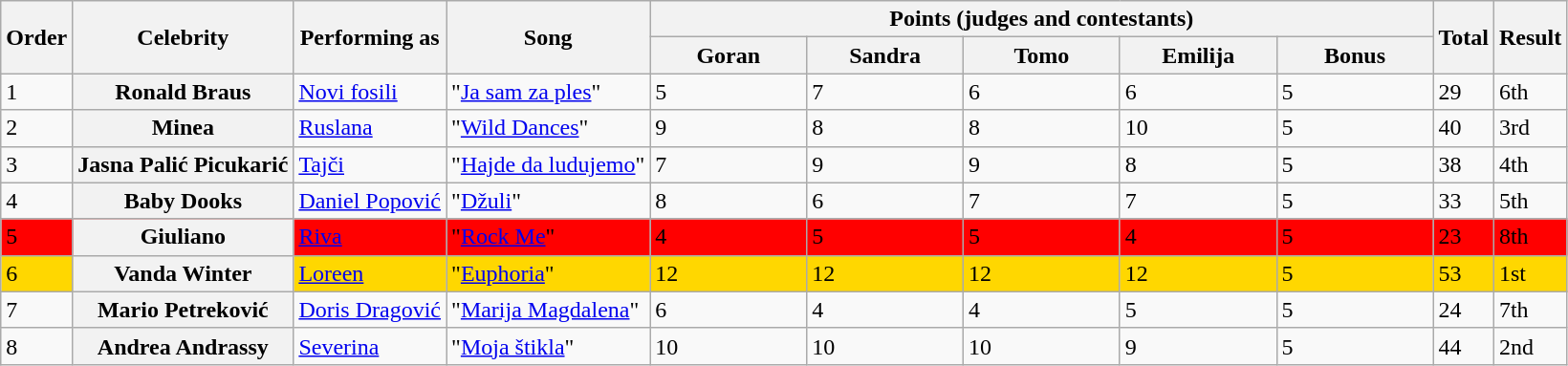<table class=wikitable>
<tr>
<th rowspan="2">Order</th>
<th rowspan="2">Celebrity</th>
<th rowspan="2">Performing as</th>
<th rowspan="2">Song</th>
<th colspan="5" style="width:50%;">Points (judges and contestants)</th>
<th rowspan="2">Total</th>
<th rowspan="2">Result</th>
</tr>
<tr>
<th style="width:10%;">Goran</th>
<th style="width:10%;">Sandra</th>
<th style="width:10%;">Tomo</th>
<th style="width:10%;">Emilija</th>
<th style="width:10%;">Bonus</th>
</tr>
<tr>
<td>1</td>
<th scope="row">Ronald Braus</th>
<td><a href='#'>Novi fosili</a></td>
<td>"<a href='#'>Ja sam za ples</a>"</td>
<td>5</td>
<td>7</td>
<td>6</td>
<td>6</td>
<td>5</td>
<td>29</td>
<td>6th</td>
</tr>
<tr>
<td>2</td>
<th scope="row">Minea</th>
<td><a href='#'>Ruslana</a></td>
<td>"<a href='#'>Wild Dances</a>"</td>
<td>9</td>
<td>8</td>
<td>8</td>
<td>10</td>
<td>5</td>
<td>40</td>
<td>3rd</td>
</tr>
<tr>
<td>3</td>
<th scope="row">Jasna Palić Picukarić</th>
<td><a href='#'>Tajči</a></td>
<td>"<a href='#'>Hajde da ludujemo</a>"</td>
<td>7</td>
<td>9</td>
<td>9</td>
<td>8</td>
<td>5</td>
<td>38</td>
<td>4th</td>
</tr>
<tr>
<td>4</td>
<th scope="row">Baby Dooks</th>
<td><a href='#'>Daniel Popović</a></td>
<td>"<a href='#'>Džuli</a>"</td>
<td>8</td>
<td>6</td>
<td>7</td>
<td>7</td>
<td>5</td>
<td>33</td>
<td>5th</td>
</tr>
<tr bgcolor="red">
<td>5</td>
<th scope="row">Giuliano</th>
<td><a href='#'>Riva</a></td>
<td>"<a href='#'>Rock Me</a>"</td>
<td>4</td>
<td>5</td>
<td>5</td>
<td>4</td>
<td>5</td>
<td>23</td>
<td>8th</td>
</tr>
<tr bgcolor="gold">
<td>6</td>
<th scope="row">Vanda Winter</th>
<td><a href='#'>Loreen</a></td>
<td>"<a href='#'>Euphoria</a>"</td>
<td>12</td>
<td>12</td>
<td>12</td>
<td>12</td>
<td>5</td>
<td>53</td>
<td>1st</td>
</tr>
<tr>
<td>7</td>
<th scope="row">Mario Petreković</th>
<td><a href='#'>Doris Dragović</a></td>
<td>"<a href='#'>Marija Magdalena</a>"</td>
<td>6</td>
<td>4</td>
<td>4</td>
<td>5</td>
<td>5</td>
<td>24</td>
<td>7th</td>
</tr>
<tr>
<td>8</td>
<th scope="row">Andrea Andrassy</th>
<td><a href='#'>Severina</a></td>
<td>"<a href='#'>Moja štikla</a>"</td>
<td>10</td>
<td>10</td>
<td>10</td>
<td>9</td>
<td>5</td>
<td>44</td>
<td>2nd</td>
</tr>
</table>
